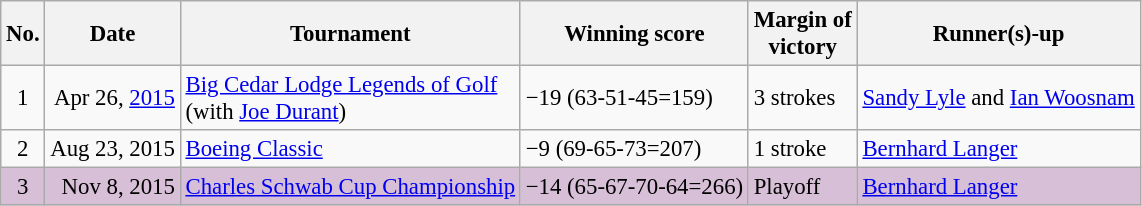<table class="wikitable" style="font-size:95%;">
<tr>
<th>No.</th>
<th>Date</th>
<th>Tournament</th>
<th>Winning score</th>
<th>Margin of<br>victory</th>
<th>Runner(s)-up</th>
</tr>
<tr>
<td align=center>1</td>
<td align=right>Apr 26, <a href='#'>2015</a></td>
<td><a href='#'>Big Cedar Lodge Legends of Golf</a><br>(with  <a href='#'>Joe Durant</a>)</td>
<td>−19 (63-51-45=159)</td>
<td>3 strokes</td>
<td> <a href='#'>Sandy Lyle</a> and  <a href='#'>Ian Woosnam</a></td>
</tr>
<tr>
<td align=center>2</td>
<td align=right>Aug 23, 2015</td>
<td><a href='#'>Boeing Classic</a></td>
<td>−9 (69-65-73=207)</td>
<td>1 stroke</td>
<td> <a href='#'>Bernhard Langer</a></td>
</tr>
<tr style="background:thistle;">
<td align=center>3</td>
<td align=right>Nov 8, 2015</td>
<td><a href='#'>Charles Schwab Cup Championship</a></td>
<td>−14 (65-67-70-64=266)</td>
<td>Playoff</td>
<td> <a href='#'>Bernhard Langer</a></td>
</tr>
</table>
